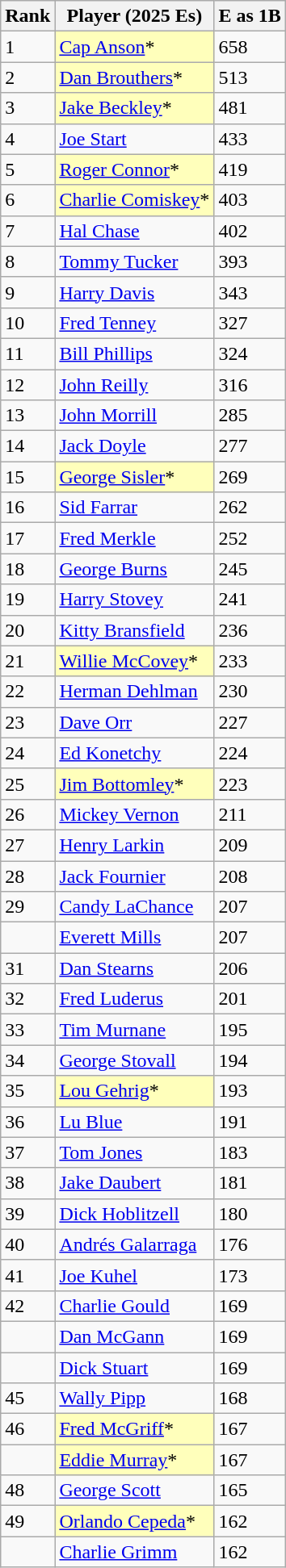<table class="wikitable" style="float:left;">
<tr style="white-space:nowrap;">
<th>Rank</th>
<th>Player (2025 Es)</th>
<th>E as 1B</th>
</tr>
<tr>
<td>1</td>
<td style="background:#ffffbb;"><a href='#'>Cap Anson</a>*</td>
<td>658</td>
</tr>
<tr>
<td>2</td>
<td style="background:#ffffbb;"><a href='#'>Dan Brouthers</a>*</td>
<td>513</td>
</tr>
<tr>
<td>3</td>
<td style="background:#ffffbb;"><a href='#'>Jake Beckley</a>*</td>
<td>481</td>
</tr>
<tr>
<td>4</td>
<td><a href='#'>Joe Start</a></td>
<td>433</td>
</tr>
<tr>
<td>5</td>
<td style="background:#ffffbb;"><a href='#'>Roger Connor</a>*</td>
<td>419</td>
</tr>
<tr>
<td>6</td>
<td style="background:#ffffbb;"><a href='#'>Charlie Comiskey</a>*</td>
<td>403</td>
</tr>
<tr>
<td>7</td>
<td><a href='#'>Hal Chase</a></td>
<td>402</td>
</tr>
<tr>
<td>8</td>
<td><a href='#'>Tommy Tucker</a></td>
<td>393</td>
</tr>
<tr>
<td>9</td>
<td><a href='#'>Harry Davis</a></td>
<td>343</td>
</tr>
<tr>
<td>10</td>
<td><a href='#'>Fred Tenney</a></td>
<td>327</td>
</tr>
<tr>
<td>11</td>
<td><a href='#'>Bill Phillips</a></td>
<td>324</td>
</tr>
<tr>
<td>12</td>
<td><a href='#'>John Reilly</a></td>
<td>316</td>
</tr>
<tr>
<td>13</td>
<td><a href='#'>John Morrill</a></td>
<td>285</td>
</tr>
<tr>
<td>14</td>
<td><a href='#'>Jack Doyle</a></td>
<td>277</td>
</tr>
<tr>
<td>15</td>
<td style="background:#ffffbb;"><a href='#'>George Sisler</a>*</td>
<td>269</td>
</tr>
<tr>
<td>16</td>
<td><a href='#'>Sid Farrar</a></td>
<td>262</td>
</tr>
<tr>
<td>17</td>
<td><a href='#'>Fred Merkle</a></td>
<td>252</td>
</tr>
<tr>
<td>18</td>
<td><a href='#'>George Burns</a></td>
<td>245</td>
</tr>
<tr>
<td>19</td>
<td><a href='#'>Harry Stovey</a></td>
<td>241</td>
</tr>
<tr>
<td>20</td>
<td><a href='#'>Kitty Bransfield</a></td>
<td>236</td>
</tr>
<tr>
<td>21</td>
<td style="background:#ffffbb;"><a href='#'>Willie McCovey</a>*</td>
<td>233</td>
</tr>
<tr>
<td>22</td>
<td><a href='#'>Herman Dehlman</a></td>
<td>230</td>
</tr>
<tr>
<td>23</td>
<td><a href='#'>Dave Orr</a></td>
<td>227</td>
</tr>
<tr>
<td>24</td>
<td><a href='#'>Ed Konetchy</a></td>
<td>224</td>
</tr>
<tr>
<td>25</td>
<td style="background:#ffffbb;"><a href='#'>Jim Bottomley</a>*</td>
<td>223</td>
</tr>
<tr>
<td>26</td>
<td><a href='#'>Mickey Vernon</a></td>
<td>211</td>
</tr>
<tr>
<td>27</td>
<td><a href='#'>Henry Larkin</a></td>
<td>209</td>
</tr>
<tr>
<td>28</td>
<td><a href='#'>Jack Fournier</a></td>
<td>208</td>
</tr>
<tr>
<td>29</td>
<td><a href='#'>Candy LaChance</a></td>
<td>207</td>
</tr>
<tr>
<td></td>
<td><a href='#'>Everett Mills</a></td>
<td>207</td>
</tr>
<tr>
<td>31</td>
<td><a href='#'>Dan Stearns</a></td>
<td>206</td>
</tr>
<tr>
<td>32</td>
<td><a href='#'>Fred Luderus</a></td>
<td>201</td>
</tr>
<tr>
<td>33</td>
<td><a href='#'>Tim Murnane</a></td>
<td>195</td>
</tr>
<tr>
<td>34</td>
<td><a href='#'>George Stovall</a></td>
<td>194</td>
</tr>
<tr>
<td>35</td>
<td style="background:#ffffbb;"><a href='#'>Lou Gehrig</a>*</td>
<td>193</td>
</tr>
<tr>
<td>36</td>
<td><a href='#'>Lu Blue</a></td>
<td>191</td>
</tr>
<tr>
<td>37</td>
<td><a href='#'>Tom Jones</a></td>
<td>183</td>
</tr>
<tr>
<td>38</td>
<td><a href='#'>Jake Daubert</a></td>
<td>181</td>
</tr>
<tr>
<td>39</td>
<td><a href='#'>Dick Hoblitzell</a></td>
<td>180</td>
</tr>
<tr>
<td>40</td>
<td><a href='#'>Andrés Galarraga</a></td>
<td>176</td>
</tr>
<tr>
<td>41</td>
<td><a href='#'>Joe Kuhel</a></td>
<td>173</td>
</tr>
<tr>
<td>42</td>
<td><a href='#'>Charlie Gould</a></td>
<td>169</td>
</tr>
<tr>
<td></td>
<td><a href='#'>Dan McGann</a></td>
<td>169</td>
</tr>
<tr>
<td></td>
<td><a href='#'>Dick Stuart</a></td>
<td>169</td>
</tr>
<tr>
<td>45</td>
<td><a href='#'>Wally Pipp</a></td>
<td>168</td>
</tr>
<tr>
<td>46</td>
<td style="background:#ffffbb;"><a href='#'>Fred McGriff</a>*</td>
<td>167</td>
</tr>
<tr>
<td></td>
<td style="background:#ffffbb;"><a href='#'>Eddie Murray</a>*</td>
<td>167</td>
</tr>
<tr>
<td>48</td>
<td><a href='#'>George Scott</a></td>
<td>165</td>
</tr>
<tr>
<td>49</td>
<td style="background:#ffffbb;"><a href='#'>Orlando Cepeda</a>*</td>
<td>162</td>
</tr>
<tr>
<td></td>
<td><a href='#'>Charlie Grimm</a></td>
<td>162</td>
</tr>
</table>
